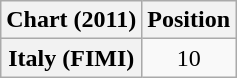<table class="wikitable plainrowheaders" style="text-align:center;">
<tr>
<th>Chart (2011)</th>
<th>Position</th>
</tr>
<tr>
<th scope="row">Italy (FIMI)</th>
<td>10</td>
</tr>
</table>
